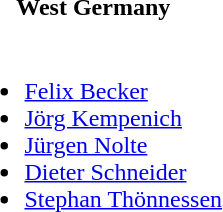<table>
<tr>
<th>West Germany</th>
</tr>
<tr>
<td><br><ul><li><a href='#'>Felix Becker</a></li><li><a href='#'>Jörg Kempenich</a></li><li><a href='#'>Jürgen Nolte</a></li><li><a href='#'>Dieter Schneider</a></li><li><a href='#'>Stephan Thönnessen</a></li></ul></td>
</tr>
</table>
